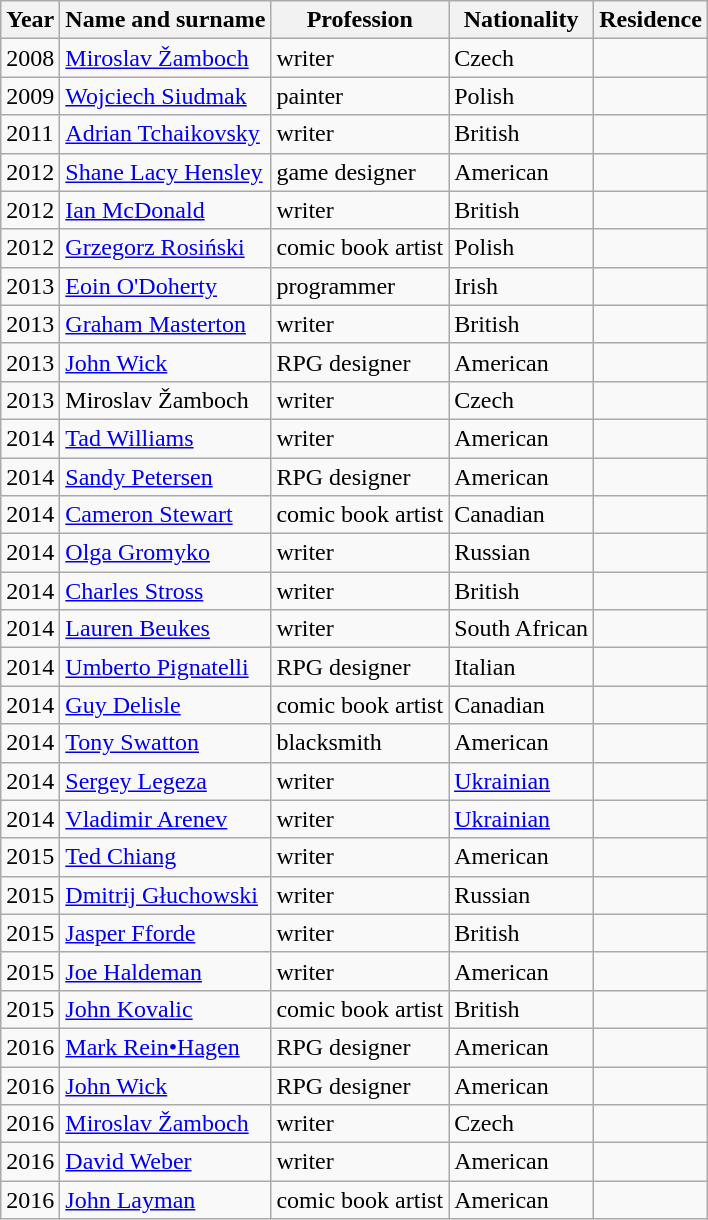<table class="wikitable sortable">
<tr>
<th>Year</th>
<th>Name and surname</th>
<th>Profession</th>
<th>Nationality</th>
<th>Residence</th>
</tr>
<tr>
<td>2008</td>
<td><a href='#'>Miroslav Žamboch</a></td>
<td>writer</td>
<td>Czech</td>
<td></td>
</tr>
<tr>
<td>2009</td>
<td><a href='#'>Wojciech Siudmak</a></td>
<td>painter</td>
<td>Polish</td>
<td></td>
</tr>
<tr>
<td>2011</td>
<td><a href='#'>Adrian Tchaikovsky</a></td>
<td>writer</td>
<td>British</td>
<td></td>
</tr>
<tr>
<td>2012</td>
<td><a href='#'>Shane Lacy Hensley</a></td>
<td>game designer</td>
<td>American</td>
<td></td>
</tr>
<tr>
<td>2012</td>
<td><a href='#'>Ian McDonald</a></td>
<td>writer</td>
<td>British</td>
<td></td>
</tr>
<tr>
<td>2012</td>
<td><a href='#'>Grzegorz Rosiński</a></td>
<td>comic book artist</td>
<td>Polish</td>
<td></td>
</tr>
<tr>
<td>2013</td>
<td><a href='#'>Eoin O'Doherty</a></td>
<td>programmer</td>
<td>Irish</td>
<td></td>
</tr>
<tr>
<td>2013</td>
<td><a href='#'>Graham Masterton</a></td>
<td>writer</td>
<td>British</td>
<td></td>
</tr>
<tr>
<td>2013</td>
<td><a href='#'>John Wick</a></td>
<td>RPG designer</td>
<td>American</td>
<td></td>
</tr>
<tr>
<td>2013</td>
<td>Miroslav Žamboch</td>
<td>writer</td>
<td>Czech</td>
<td></td>
</tr>
<tr>
<td>2014</td>
<td><a href='#'>Tad Williams</a></td>
<td>writer</td>
<td>American</td>
<td></td>
</tr>
<tr>
<td>2014</td>
<td><a href='#'>Sandy Petersen</a></td>
<td>RPG designer</td>
<td>American</td>
<td></td>
</tr>
<tr>
<td>2014</td>
<td><a href='#'>Cameron Stewart</a></td>
<td>comic book artist</td>
<td>Canadian</td>
<td></td>
</tr>
<tr>
<td>2014</td>
<td><a href='#'>Olga Gromyko</a></td>
<td>writer</td>
<td>Russian</td>
<td></td>
</tr>
<tr>
<td>2014</td>
<td><a href='#'>Charles Stross</a></td>
<td>writer</td>
<td>British</td>
<td></td>
</tr>
<tr>
<td>2014</td>
<td><a href='#'>Lauren Beukes</a></td>
<td>writer</td>
<td>South African</td>
<td></td>
</tr>
<tr>
<td>2014</td>
<td><a href='#'>Umberto Pignatelli</a></td>
<td>RPG designer</td>
<td>Italian</td>
<td></td>
</tr>
<tr>
<td>2014</td>
<td><a href='#'>Guy Delisle</a></td>
<td>comic book artist</td>
<td>Canadian</td>
<td></td>
</tr>
<tr>
<td>2014</td>
<td><a href='#'>Tony Swatton</a></td>
<td>blacksmith</td>
<td>American</td>
<td></td>
</tr>
<tr>
<td>2014</td>
<td><a href='#'>Sergey Legeza</a></td>
<td>writer</td>
<td><a href='#'>Ukrainian</a></td>
<td></td>
</tr>
<tr>
<td>2014</td>
<td><a href='#'>Vladimir Arenev</a></td>
<td>writer</td>
<td><a href='#'>Ukrainian</a></td>
<td></td>
</tr>
<tr>
<td>2015</td>
<td><a href='#'>Ted Chiang</a></td>
<td>writer</td>
<td>American</td>
<td></td>
</tr>
<tr>
<td>2015</td>
<td><a href='#'>Dmitrij Głuchowski</a></td>
<td>writer</td>
<td>Russian</td>
<td></td>
</tr>
<tr>
<td>2015</td>
<td><a href='#'>Jasper Fforde</a></td>
<td>writer</td>
<td>British</td>
<td></td>
</tr>
<tr>
<td>2015</td>
<td><a href='#'>Joe Haldeman</a></td>
<td>writer</td>
<td>American</td>
<td></td>
</tr>
<tr>
<td>2015</td>
<td><a href='#'>John Kovalic</a></td>
<td>comic book artist</td>
<td>British</td>
<td></td>
</tr>
<tr>
<td>2016</td>
<td><a href='#'>Mark Rein•Hagen</a></td>
<td>RPG designer</td>
<td>American</td>
<td></td>
</tr>
<tr>
<td>2016</td>
<td><a href='#'>John Wick</a></td>
<td>RPG designer</td>
<td>American</td>
<td></td>
</tr>
<tr>
<td>2016</td>
<td><a href='#'>Miroslav Žamboch</a></td>
<td>writer</td>
<td>Czech</td>
<td></td>
</tr>
<tr>
<td>2016</td>
<td><a href='#'>David Weber</a></td>
<td>writer</td>
<td>American</td>
<td></td>
</tr>
<tr>
<td>2016</td>
<td><a href='#'>John Layman</a></td>
<td>comic book artist</td>
<td>American</td>
<td></td>
</tr>
</table>
